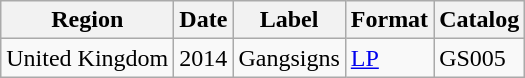<table class="wikitable">
<tr>
<th>Region</th>
<th>Date</th>
<th>Label</th>
<th>Format</th>
<th>Catalog</th>
</tr>
<tr>
<td>United Kingdom</td>
<td>2014</td>
<td>Gangsigns</td>
<td><a href='#'>LP</a></td>
<td>GS005</td>
</tr>
</table>
